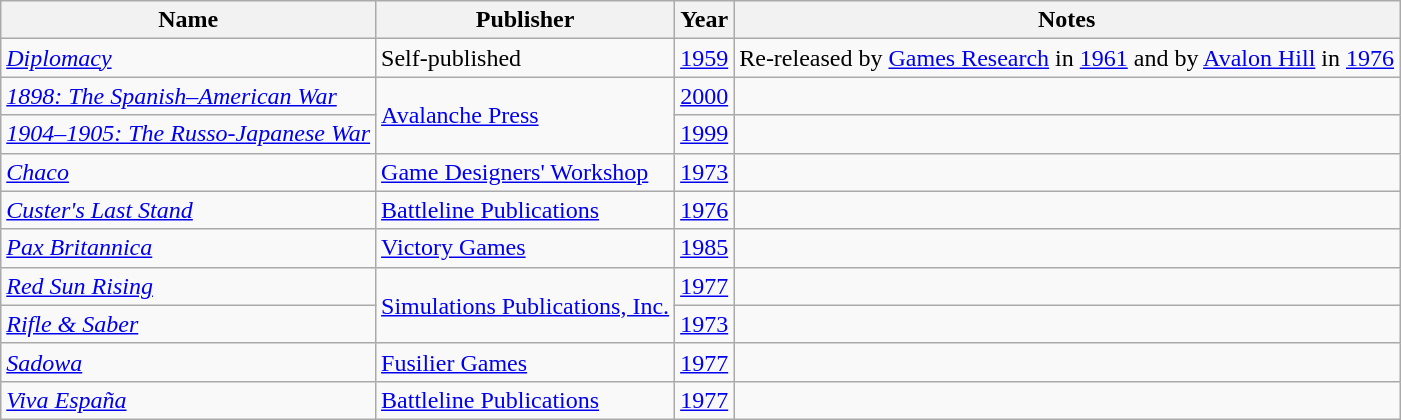<table class="wikitable">
<tr>
<th>Name</th>
<th>Publisher</th>
<th>Year</th>
<th>Notes</th>
</tr>
<tr>
<td><em><a href='#'>Diplomacy</a></em></td>
<td>Self-published</td>
<td><a href='#'>1959</a></td>
<td>Re-released by <a href='#'>Games Research</a> in <a href='#'>1961</a> and by <a href='#'>Avalon Hill</a> in <a href='#'>1976</a></td>
</tr>
<tr>
<td><em><a href='#'>1898: The Spanish–American War</a></em></td>
<td rowspan="2"><a href='#'>Avalanche Press</a></td>
<td><a href='#'>2000</a></td>
<td></td>
</tr>
<tr>
<td><em><a href='#'>1904–1905: The Russo-Japanese War</a></em></td>
<td><a href='#'>1999</a></td>
<td></td>
</tr>
<tr>
<td><em><a href='#'>Chaco</a></em></td>
<td><a href='#'>Game Designers' Workshop</a></td>
<td><a href='#'>1973</a></td>
<td></td>
</tr>
<tr>
<td><em><a href='#'>Custer's Last Stand</a></em></td>
<td><a href='#'>Battleline Publications</a></td>
<td><a href='#'>1976</a></td>
<td></td>
</tr>
<tr>
<td><em><a href='#'>Pax Britannica</a></em></td>
<td><a href='#'>Victory Games</a></td>
<td><a href='#'>1985</a></td>
<td></td>
</tr>
<tr>
<td><em><a href='#'>Red Sun Rising</a></em></td>
<td rowspan="2"><a href='#'>Simulations Publications, Inc.</a></td>
<td><a href='#'>1977</a></td>
<td></td>
</tr>
<tr>
<td><em><a href='#'>Rifle & Saber</a></em></td>
<td><a href='#'>1973</a></td>
<td></td>
</tr>
<tr>
<td><em><a href='#'>Sadowa</a></em></td>
<td><a href='#'>Fusilier Games</a></td>
<td><a href='#'>1977</a></td>
<td></td>
</tr>
<tr>
<td><em><a href='#'>Viva España</a></em></td>
<td><a href='#'>Battleline Publications</a></td>
<td><a href='#'>1977</a></td>
<td></td>
</tr>
</table>
